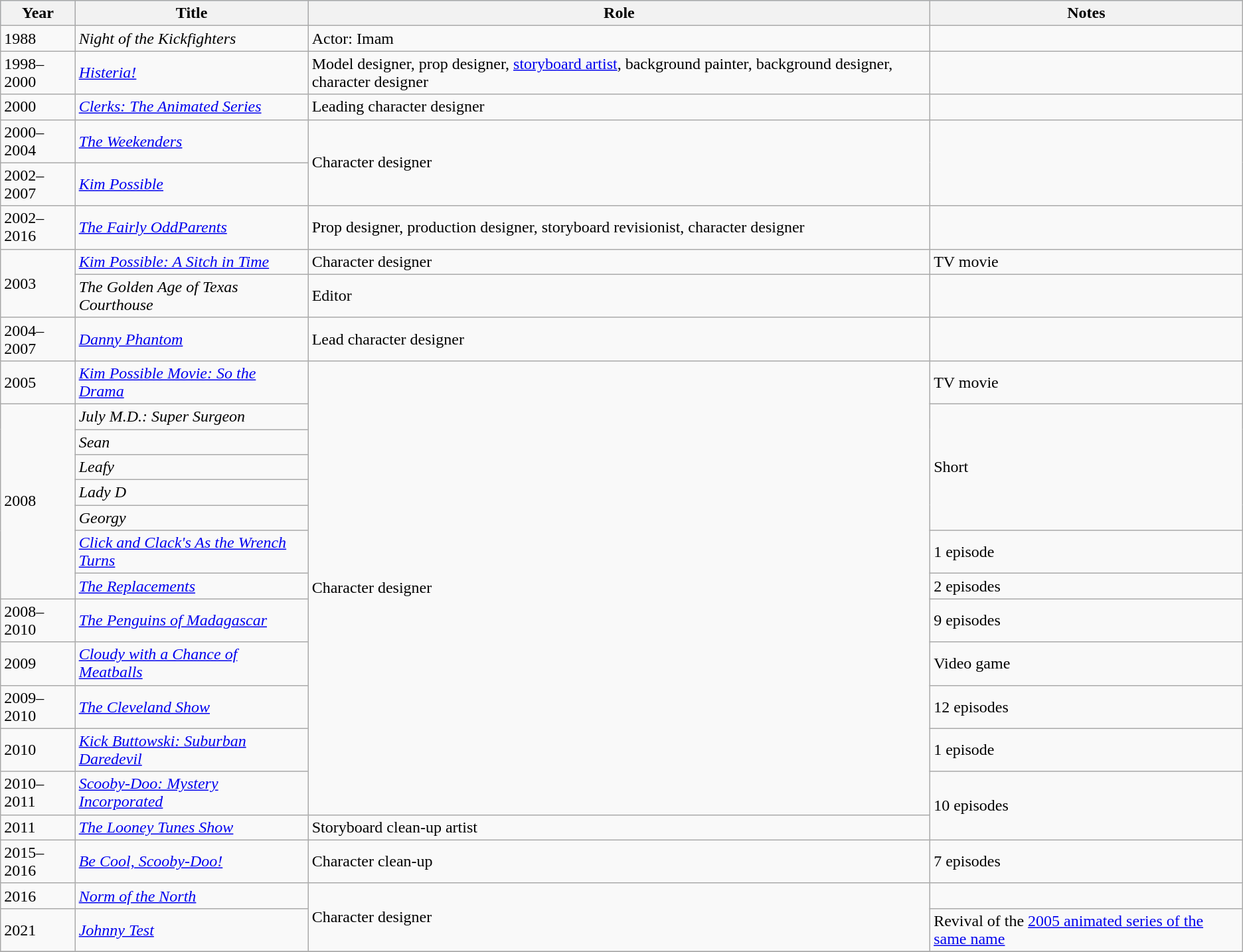<table class="wikitable">
<tr style="background:#b0c4de; text-align:center;">
<th>Year</th>
<th>Title</th>
<th>Role</th>
<th>Notes</th>
</tr>
<tr>
<td>1988</td>
<td><em>Night of the Kickfighters</em></td>
<td>Actor: Imam</td>
<td></td>
</tr>
<tr>
<td>1998–2000</td>
<td><em><a href='#'>Histeria!</a></em></td>
<td>Model designer, prop designer, <a href='#'>storyboard artist</a>, background painter, background designer, character designer</td>
<td></td>
</tr>
<tr>
<td>2000</td>
<td><em><a href='#'>Clerks: The Animated Series</a></em></td>
<td>Leading character designer</td>
<td></td>
</tr>
<tr>
<td>2000–2004</td>
<td><em><a href='#'>The Weekenders</a></em></td>
<td rowspan="2">Character designer</td>
<td rowspan="2"></td>
</tr>
<tr>
<td>2002–2007</td>
<td><em><a href='#'>Kim Possible</a></em></td>
</tr>
<tr>
<td>2002–2016</td>
<td><em><a href='#'>The Fairly OddParents</a></em></td>
<td>Prop designer, production designer, storyboard revisionist, character designer</td>
<td></td>
</tr>
<tr>
<td rowspan="2">2003</td>
<td><em><a href='#'>Kim Possible: A Sitch in Time</a></em></td>
<td>Character designer</td>
<td>TV movie</td>
</tr>
<tr>
<td><em>The Golden Age of Texas Courthouse</em></td>
<td>Editor</td>
<td></td>
</tr>
<tr>
<td>2004–2007</td>
<td><em><a href='#'>Danny Phantom</a></em></td>
<td>Lead character designer</td>
<td></td>
</tr>
<tr>
<td>2005</td>
<td><em><a href='#'>Kim Possible Movie: So the Drama</a></em></td>
<td rowspan="13">Character designer</td>
<td>TV movie</td>
</tr>
<tr>
<td rowspan="7">2008</td>
<td><em>July M.D.: Super Surgeon</em></td>
<td rowspan="5">Short</td>
</tr>
<tr>
<td><em>Sean</em></td>
</tr>
<tr>
<td><em>Leafy</em></td>
</tr>
<tr>
<td><em>Lady D</em></td>
</tr>
<tr>
<td><em>Georgy</em></td>
</tr>
<tr>
<td><em><a href='#'>Click and Clack's As the Wrench Turns</a></em></td>
<td>1 episode</td>
</tr>
<tr>
<td><em><a href='#'>The Replacements</a></em></td>
<td>2 episodes</td>
</tr>
<tr>
<td>2008–2010</td>
<td><em><a href='#'>The Penguins of Madagascar</a></em></td>
<td>9 episodes</td>
</tr>
<tr>
<td>2009</td>
<td><em><a href='#'>Cloudy with a Chance of Meatballs</a></em></td>
<td>Video game</td>
</tr>
<tr>
<td>2009–2010</td>
<td><em><a href='#'>The Cleveland Show</a></em></td>
<td>12 episodes</td>
</tr>
<tr>
<td>2010</td>
<td><em><a href='#'>Kick Buttowski: Suburban Daredevil</a></em></td>
<td>1 episode</td>
</tr>
<tr>
<td>2010–2011</td>
<td><em><a href='#'>Scooby-Doo: Mystery Incorporated</a></em></td>
<td rowspan="2">10 episodes</td>
</tr>
<tr>
<td>2011</td>
<td><em><a href='#'>The Looney Tunes Show</a></em></td>
<td>Storyboard clean-up artist</td>
</tr>
<tr>
<td>2015–2016</td>
<td><em><a href='#'>Be Cool, Scooby-Doo!</a></em></td>
<td>Character clean-up</td>
<td>7 episodes</td>
</tr>
<tr>
<td>2016</td>
<td><em><a href='#'>Norm of the North</a></em></td>
<td rowspan="2">Character designer</td>
<td></td>
</tr>
<tr>
<td>2021</td>
<td><em><a href='#'>Johnny Test</a></em></td>
<td>Revival of the <a href='#'>2005 animated series of the same name</a></td>
</tr>
<tr>
</tr>
</table>
